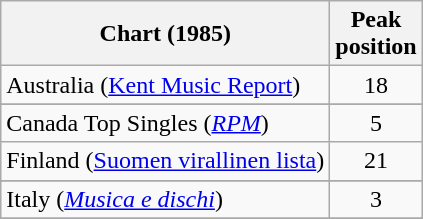<table class="wikitable sortable">
<tr>
<th>Chart (1985)</th>
<th>Peak<br>position</th>
</tr>
<tr>
<td>Australia (<a href='#'>Kent Music Report</a>)</td>
<td style="text-align:center">18</td>
</tr>
<tr>
</tr>
<tr>
<td>Canada Top Singles (<em><a href='#'>RPM</a></em>)</td>
<td style="text-align:center">5</td>
</tr>
<tr>
<td>Finland (<a href='#'>Suomen virallinen lista</a>)</td>
<td align="center">21</td>
</tr>
<tr>
</tr>
<tr>
</tr>
<tr>
<td>Italy (<em><a href='#'>Musica e dischi</a></em>)</td>
<td align="center">3</td>
</tr>
<tr>
</tr>
<tr>
</tr>
<tr>
</tr>
<tr>
</tr>
<tr>
</tr>
<tr>
</tr>
<tr>
</tr>
<tr>
</tr>
<tr>
</tr>
<tr>
</tr>
<tr>
</tr>
</table>
